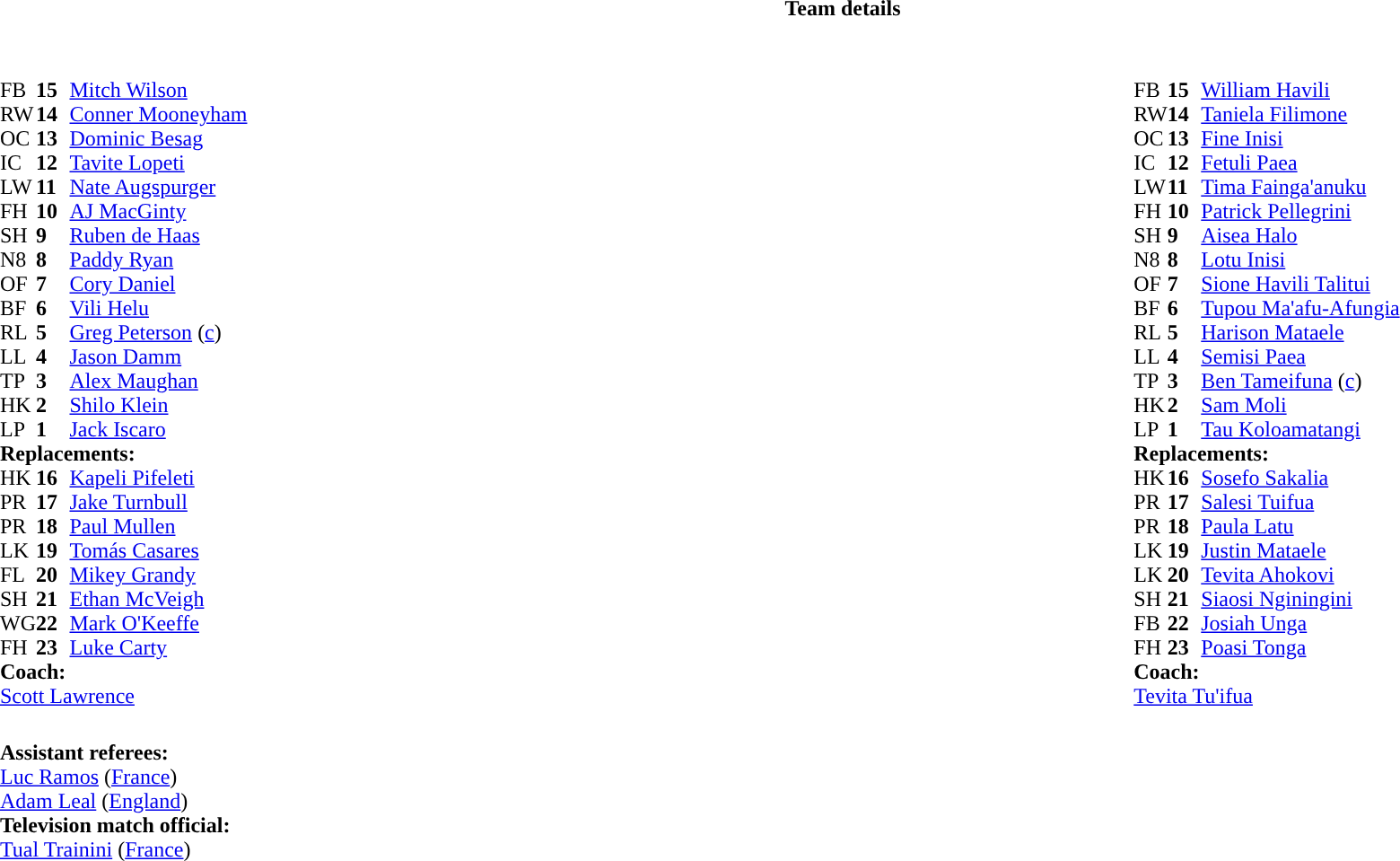<table border="0" style="width:100%;" class="collapsible collapsed">
<tr>
<th>Team details</th>
</tr>
<tr>
<td><br><table style="width:100%">
<tr>
<td style="vertical-align:top;width:50%"><br><table cellspacing="0" cellpadding="0">
<tr>
<th width="25"></th>
<th width="25"></th>
</tr>
<tr>
<td>FB</td>
<td><strong>15</strong></td>
<td><a href='#'>Mitch Wilson</a></td>
<td></td>
</tr>
<tr>
<td>RW</td>
<td><strong>14</strong></td>
<td><a href='#'>Conner Mooneyham</a></td>
<td></td>
<td></td>
</tr>
<tr>
<td>OC</td>
<td><strong>13</strong></td>
<td><a href='#'>Dominic Besag</a></td>
</tr>
<tr>
<td>IC</td>
<td><strong>12</strong></td>
<td><a href='#'>Tavite Lopeti</a></td>
</tr>
<tr>
<td>LW</td>
<td><strong>11</strong></td>
<td><a href='#'>Nate Augspurger</a></td>
</tr>
<tr>
<td>FH</td>
<td><strong>10</strong></td>
<td><a href='#'>AJ MacGinty</a></td>
</tr>
<tr>
<td>SH</td>
<td><strong>9</strong></td>
<td><a href='#'>Ruben de Haas</a></td>
<td></td>
<td></td>
</tr>
<tr>
<td>N8</td>
<td><strong>8</strong></td>
<td><a href='#'>Paddy Ryan</a></td>
</tr>
<tr>
<td>OF</td>
<td><strong>7</strong></td>
<td><a href='#'>Cory Daniel</a></td>
</tr>
<tr>
<td>BF</td>
<td><strong>6</strong></td>
<td><a href='#'>Vili Helu</a></td>
<td></td>
<td></td>
</tr>
<tr>
<td>RL</td>
<td><strong>5</strong></td>
<td><a href='#'>Greg Peterson</a> (<a href='#'>c</a>)</td>
</tr>
<tr>
<td>LL</td>
<td><strong>4</strong></td>
<td><a href='#'>Jason Damm</a></td>
<td></td>
<td></td>
</tr>
<tr>
<td>TP</td>
<td><strong>3</strong></td>
<td><a href='#'>Alex Maughan</a></td>
<td></td>
<td></td>
</tr>
<tr>
<td>HK</td>
<td><strong>2</strong></td>
<td><a href='#'>Shilo Klein</a></td>
<td></td>
<td></td>
</tr>
<tr>
<td>LP</td>
<td><strong>1</strong></td>
<td><a href='#'>Jack Iscaro</a></td>
<td></td>
<td></td>
</tr>
<tr>
<td colspan=3><strong>Replacements:</strong></td>
</tr>
<tr>
<td>HK</td>
<td><strong>16</strong></td>
<td><a href='#'>Kapeli Pifeleti</a></td>
<td></td>
<td></td>
</tr>
<tr>
<td>PR</td>
<td><strong>17</strong></td>
<td><a href='#'>Jake Turnbull</a></td>
<td></td>
<td></td>
</tr>
<tr>
<td>PR</td>
<td><strong>18</strong></td>
<td><a href='#'>Paul Mullen</a></td>
<td></td>
<td></td>
</tr>
<tr>
<td>LK</td>
<td><strong>19</strong></td>
<td><a href='#'>Tomás Casares</a></td>
<td></td>
<td></td>
</tr>
<tr>
<td>FL</td>
<td><strong>20</strong></td>
<td><a href='#'>Mikey Grandy</a></td>
<td></td>
<td></td>
</tr>
<tr>
<td>SH</td>
<td><strong>21</strong></td>
<td><a href='#'>Ethan McVeigh</a></td>
<td></td>
<td></td>
</tr>
<tr>
<td>WG</td>
<td><strong>22</strong></td>
<td><a href='#'>Mark O'Keeffe</a></td>
<td></td>
<td></td>
</tr>
<tr>
<td>FH</td>
<td><strong>23</strong></td>
<td><a href='#'>Luke Carty</a></td>
<td></td>
<td></td>
</tr>
<tr>
<td colspan=3><strong>Coach:</strong></td>
</tr>
<tr>
<td colspan="4"> <a href='#'>Scott Lawrence</a></td>
</tr>
</table>
</td>
<td style="vertical-align:top"></td>
<td style="vertical-align:top;width:50%"><br><table cellspacing="0" cellpadding="0" style="margin:auto">
<tr>
<th width="25"></th>
<th width="25"></th>
</tr>
<tr>
<td>FB</td>
<td><strong>15</strong></td>
<td><a href='#'>William Havili</a></td>
</tr>
<tr>
<td>RW</td>
<td><strong>14</strong></td>
<td><a href='#'>Taniela Filimone</a></td>
<td></td>
<td></td>
</tr>
<tr>
<td>OC</td>
<td><strong>13</strong></td>
<td><a href='#'>Fine Inisi</a></td>
</tr>
<tr>
<td>IC</td>
<td><strong>12</strong></td>
<td><a href='#'>Fetuli Paea</a></td>
</tr>
<tr>
<td>LW</td>
<td><strong>11</strong></td>
<td><a href='#'>Tima Fainga'anuku</a></td>
</tr>
<tr>
<td>FH</td>
<td><strong>10</strong></td>
<td><a href='#'>Patrick Pellegrini</a></td>
<td></td>
<td></td>
</tr>
<tr>
<td>SH</td>
<td><strong>9</strong></td>
<td><a href='#'>Aisea Halo</a></td>
<td></td>
<td></td>
</tr>
<tr>
<td>N8</td>
<td><strong>8</strong></td>
<td><a href='#'>Lotu Inisi</a></td>
</tr>
<tr>
<td>OF</td>
<td><strong>7</strong></td>
<td><a href='#'>Sione Havili Talitui</a></td>
</tr>
<tr>
<td>BF</td>
<td><strong>6</strong></td>
<td><a href='#'>Tupou Ma'afu-Afungia</a></td>
<td></td>
<td></td>
</tr>
<tr>
<td>RL</td>
<td><strong>5</strong></td>
<td><a href='#'>Harison Mataele</a></td>
<td></td>
<td></td>
</tr>
<tr>
<td>LL</td>
<td><strong>4</strong></td>
<td><a href='#'>Semisi Paea</a></td>
</tr>
<tr>
<td>TP</td>
<td><strong>3</strong></td>
<td><a href='#'>Ben Tameifuna</a> (<a href='#'>c</a>)</td>
<td></td>
<td></td>
</tr>
<tr>
<td>HK</td>
<td><strong>2</strong></td>
<td><a href='#'>Sam Moli</a></td>
<td></td>
<td></td>
</tr>
<tr>
<td>LP</td>
<td><strong>1</strong></td>
<td><a href='#'>Tau Koloamatangi</a></td>
<td></td>
<td></td>
</tr>
<tr>
<td colspan="3"><strong>Replacements:</strong></td>
</tr>
<tr>
<td>HK</td>
<td><strong>16</strong></td>
<td><a href='#'>Sosefo Sakalia</a></td>
<td></td>
<td></td>
</tr>
<tr>
<td>PR</td>
<td><strong>17</strong></td>
<td><a href='#'>Salesi Tuifua</a></td>
<td></td>
<td></td>
</tr>
<tr>
<td>PR</td>
<td><strong>18</strong></td>
<td><a href='#'>Paula Latu</a></td>
<td></td>
<td></td>
</tr>
<tr>
<td>LK</td>
<td><strong>19</strong></td>
<td><a href='#'>Justin Mataele</a></td>
<td></td>
<td></td>
</tr>
<tr>
<td>LK</td>
<td><strong>20</strong></td>
<td><a href='#'>Tevita Ahokovi</a></td>
<td></td>
<td></td>
</tr>
<tr>
<td>SH</td>
<td><strong>21</strong></td>
<td><a href='#'>Siaosi Nginingini</a></td>
<td></td>
<td></td>
</tr>
<tr>
<td>FB</td>
<td><strong>22</strong></td>
<td><a href='#'>Josiah Unga</a></td>
<td></td>
<td></td>
</tr>
<tr>
<td>FH</td>
<td><strong>23</strong></td>
<td><a href='#'>Poasi Tonga</a></td>
<td></td>
<td></td>
</tr>
<tr>
<td colspan=3><strong>Coach:</strong></td>
</tr>
<tr>
<td colspan="4"> <a href='#'>Tevita Tu'ifua</a></td>
</tr>
</table>
</td>
</tr>
</table>
<table style="width:100%">
<tr>
<td><br>
<strong>Assistant referees:</strong>
<br><a href='#'>Luc Ramos</a> (<a href='#'>France</a>)
<br><a href='#'>Adam Leal</a> (<a href='#'>England</a>)
<br><strong>Television match official:</strong>
<br><a href='#'>Tual Trainini</a> (<a href='#'>France</a>)</td>
</tr>
</table>
</td>
</tr>
</table>
